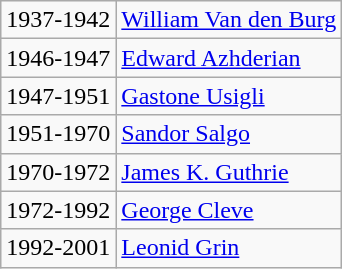<table class="wikitable">
<tr>
<td>1937-1942</td>
<td><a href='#'>William Van den Burg</a></td>
</tr>
<tr>
<td>1946-1947</td>
<td><a href='#'>Edward Azhderian</a></td>
</tr>
<tr>
<td>1947-1951</td>
<td><a href='#'>Gastone Usigli</a></td>
</tr>
<tr>
<td>1951-1970</td>
<td><a href='#'>Sandor Salgo</a></td>
</tr>
<tr>
<td>1970-1972</td>
<td><a href='#'>James K. Guthrie</a></td>
</tr>
<tr>
<td>1972-1992</td>
<td><a href='#'>George Cleve</a></td>
</tr>
<tr>
<td>1992-2001</td>
<td><a href='#'>Leonid Grin</a></td>
</tr>
</table>
